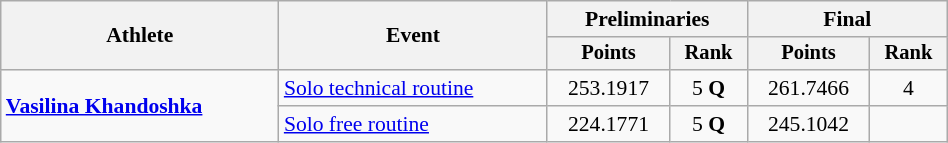<table class="wikitable" style="text-align:center; font-size:90%; width:50%;">
<tr>
<th rowspan="2">Athlete</th>
<th rowspan="2">Event</th>
<th colspan="2">Preliminaries</th>
<th colspan="2">Final</th>
</tr>
<tr style="font-size:95%">
<th>Points</th>
<th>Rank</th>
<th>Points</th>
<th>Rank</th>
</tr>
<tr>
<td align=left rowspan=2><strong><a href='#'>Vasilina Khandoshka</a></strong></td>
<td align=left><a href='#'>Solo technical routine</a></td>
<td>253.1917</td>
<td>5 <strong>Q</strong></td>
<td>261.7466</td>
<td>4</td>
</tr>
<tr>
<td align=left><a href='#'>Solo free routine</a></td>
<td>224.1771</td>
<td>5 <strong>Q</strong></td>
<td>245.1042</td>
<td></td>
</tr>
</table>
